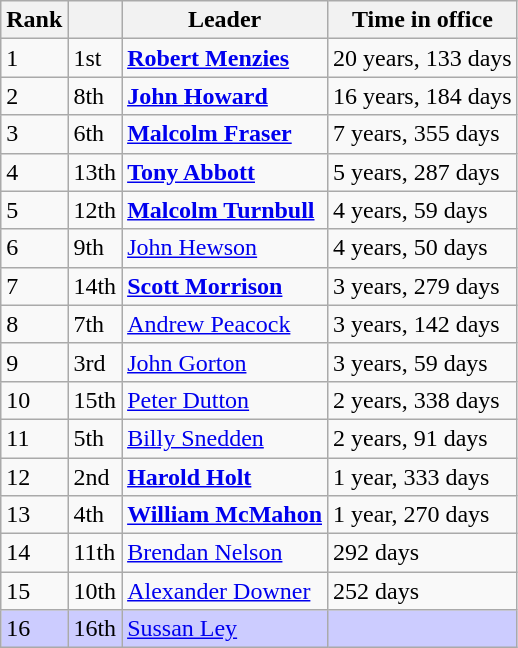<table class="wikitable sortable">
<tr>
<th>Rank</th>
<th></th>
<th>Leader</th>
<th>Time in office</th>
</tr>
<tr>
<td>1</td>
<td>1st</td>
<td><strong><a href='#'>Robert Menzies</a></strong></td>
<td>20 years, 133 days</td>
</tr>
<tr>
<td>2</td>
<td>8th</td>
<td><strong><a href='#'>John Howard</a></strong></td>
<td>16 years, 184 days</td>
</tr>
<tr>
<td>3</td>
<td>6th</td>
<td><strong><a href='#'>Malcolm Fraser</a></strong></td>
<td>7 years, 355 days</td>
</tr>
<tr>
<td>4</td>
<td>13th</td>
<td><strong><a href='#'>Tony Abbott</a></strong></td>
<td>5 years, 287 days</td>
</tr>
<tr>
<td>5</td>
<td>12th</td>
<td><strong><a href='#'>Malcolm Turnbull</a></strong></td>
<td>4 years, 59 days</td>
</tr>
<tr>
<td>6</td>
<td>9th</td>
<td><a href='#'>John Hewson</a></td>
<td>4 years, 50 days</td>
</tr>
<tr>
<td>7</td>
<td>14th</td>
<td><strong><a href='#'>Scott Morrison</a></strong></td>
<td>3 years, 279 days</td>
</tr>
<tr>
<td>8</td>
<td>7th</td>
<td><a href='#'>Andrew Peacock</a></td>
<td>3 years, 142 days</td>
</tr>
<tr>
<td>9</td>
<td>3rd</td>
<td><a href='#'>John Gorton</a></td>
<td>3 years, 59 days</td>
</tr>
<tr>
<td>10</td>
<td>15th</td>
<td><a href='#'>Peter Dutton</a></td>
<td>2 years, 338 days</td>
</tr>
<tr>
<td>11</td>
<td>5th</td>
<td><a href='#'>Billy Snedden</a></td>
<td>2 years, 91 days</td>
</tr>
<tr>
<td>12</td>
<td>2nd</td>
<td><strong><a href='#'>Harold Holt</a></strong></td>
<td>1 year, 333 days</td>
</tr>
<tr>
<td>13</td>
<td>4th</td>
<td><strong><a href='#'>William McMahon</a></strong></td>
<td>1 year, 270 days</td>
</tr>
<tr>
<td>14</td>
<td>11th</td>
<td><a href='#'>Brendan Nelson</a></td>
<td>292 days</td>
</tr>
<tr>
<td>15</td>
<td>10th</td>
<td><a href='#'>Alexander Downer</a></td>
<td>252 days</td>
</tr>
<tr bgcolor="ccccff">
<td>16</td>
<td>16th</td>
<td><a href='#'>Sussan Ley</a></td>
<td></td>
</tr>
</table>
